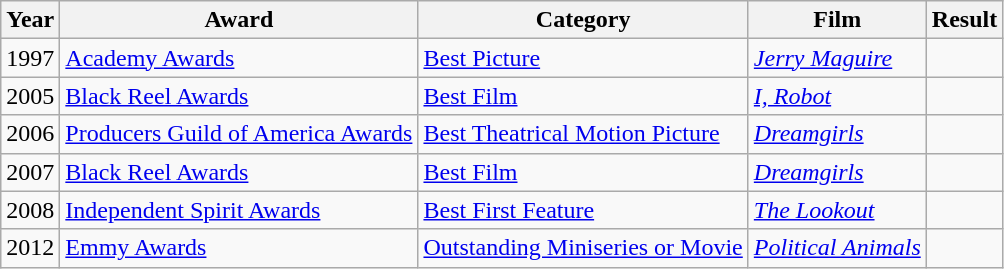<table class="wikitable">
<tr>
<th>Year</th>
<th>Award</th>
<th>Category</th>
<th>Film</th>
<th>Result</th>
</tr>
<tr>
<td>1997</td>
<td><a href='#'>Academy Awards</a></td>
<td><a href='#'>Best Picture</a></td>
<td><em><a href='#'>Jerry Maguire</a></em></td>
<td></td>
</tr>
<tr>
<td>2005</td>
<td><a href='#'>Black Reel Awards</a></td>
<td><a href='#'>Best Film</a></td>
<td><em><a href='#'>I, Robot</a></em></td>
<td></td>
</tr>
<tr>
<td>2006</td>
<td><a href='#'>Producers Guild of America Awards</a></td>
<td><a href='#'>Best Theatrical Motion Picture</a></td>
<td><em><a href='#'>Dreamgirls</a></em></td>
<td></td>
</tr>
<tr>
<td>2007</td>
<td><a href='#'>Black Reel Awards</a></td>
<td><a href='#'>Best Film</a></td>
<td><em><a href='#'>Dreamgirls</a></em></td>
<td></td>
</tr>
<tr>
<td>2008</td>
<td><a href='#'>Independent Spirit Awards</a></td>
<td><a href='#'>Best First Feature</a></td>
<td><em><a href='#'>The Lookout</a></em></td>
<td></td>
</tr>
<tr>
<td>2012</td>
<td><a href='#'>Emmy Awards</a></td>
<td><a href='#'>Outstanding Miniseries or Movie</a></td>
<td><em><a href='#'>Political Animals</a></em></td>
<td></td>
</tr>
</table>
